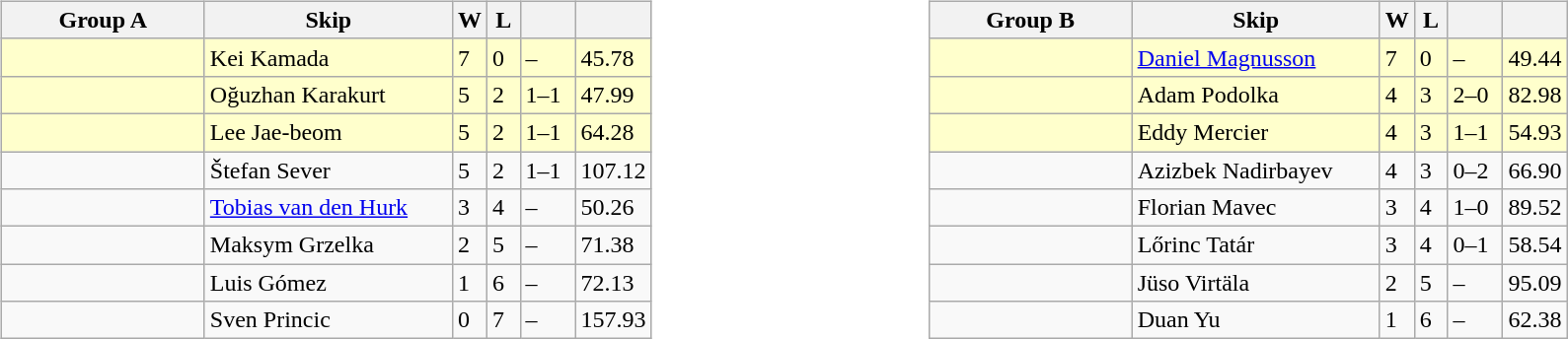<table table>
<tr>
<td valign=top width=10%><br><table class="wikitable">
<tr>
<th width=130>Group A</th>
<th width=160>Skip</th>
<th width=15>W</th>
<th width=15>L</th>
<th width=30></th>
<th width=15></th>
</tr>
<tr bgcolor=#ffffcc>
<td></td>
<td>Kei Kamada</td>
<td>7</td>
<td>0</td>
<td>–</td>
<td>45.78</td>
</tr>
<tr bgcolor=#ffffcc>
<td></td>
<td>Oğuzhan Karakurt</td>
<td>5</td>
<td>2</td>
<td>1–1</td>
<td>47.99</td>
</tr>
<tr bgcolor=#ffffcc>
<td></td>
<td>Lee Jae-beom</td>
<td>5</td>
<td>2</td>
<td>1–1</td>
<td>64.28</td>
</tr>
<tr>
<td></td>
<td>Štefan Sever</td>
<td>5</td>
<td>2</td>
<td>1–1</td>
<td>107.12</td>
</tr>
<tr>
<td></td>
<td><a href='#'>Tobias van den Hurk</a></td>
<td>3</td>
<td>4</td>
<td>–</td>
<td>50.26</td>
</tr>
<tr>
<td></td>
<td>Maksym Grzelka</td>
<td>2</td>
<td>5</td>
<td>–</td>
<td>71.38</td>
</tr>
<tr>
<td></td>
<td>Luis Gómez</td>
<td>1</td>
<td>6</td>
<td>–</td>
<td>72.13</td>
</tr>
<tr>
<td></td>
<td>Sven Princic</td>
<td>0</td>
<td>7</td>
<td>–</td>
<td>157.93</td>
</tr>
</table>
</td>
<td valign=top width=10%><br><table class="wikitable">
<tr>
<th width=130>Group B</th>
<th width=160>Skip</th>
<th width=15>W</th>
<th width=15>L</th>
<th width=30></th>
<th width=15></th>
</tr>
<tr bgcolor=#ffffcc>
<td></td>
<td><a href='#'>Daniel Magnusson</a></td>
<td>7</td>
<td>0</td>
<td>–</td>
<td>49.44</td>
</tr>
<tr bgcolor=#ffffcc>
<td></td>
<td>Adam Podolka</td>
<td>4</td>
<td>3</td>
<td>2–0</td>
<td>82.98</td>
</tr>
<tr bgcolor=#ffffcc>
<td></td>
<td>Eddy Mercier</td>
<td>4</td>
<td>3</td>
<td>1–1</td>
<td>54.93</td>
</tr>
<tr>
<td></td>
<td>Azizbek Nadirbayev</td>
<td>4</td>
<td>3</td>
<td>0–2</td>
<td>66.90</td>
</tr>
<tr>
<td></td>
<td>Florian Mavec</td>
<td>3</td>
<td>4</td>
<td>1–0</td>
<td>89.52</td>
</tr>
<tr>
<td></td>
<td>Lőrinc Tatár</td>
<td>3</td>
<td>4</td>
<td>0–1</td>
<td>58.54</td>
</tr>
<tr>
<td></td>
<td>Jüso Virtäla</td>
<td>2</td>
<td>5</td>
<td>–</td>
<td>95.09</td>
</tr>
<tr>
<td></td>
<td>Duan Yu</td>
<td>1</td>
<td>6</td>
<td>–</td>
<td>62.38</td>
</tr>
</table>
</td>
</tr>
</table>
